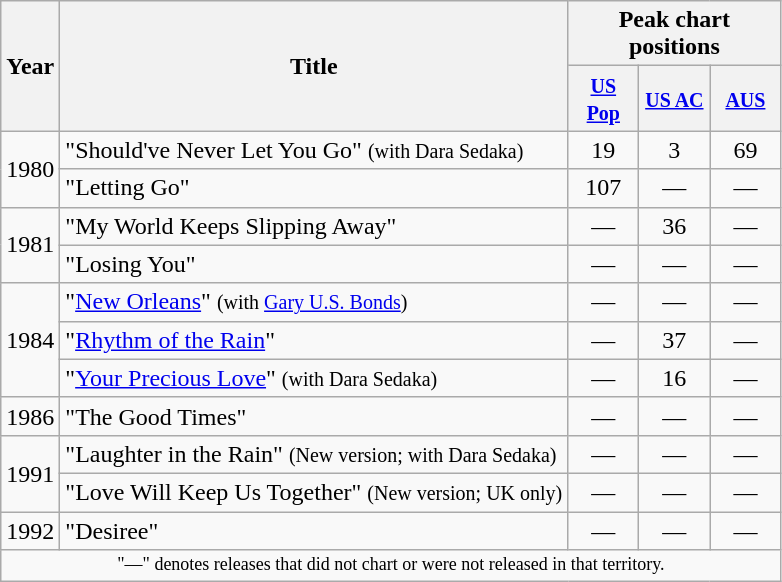<table class="wikitable">
<tr>
<th scope="col" rowspan="2">Year</th>
<th scope="col" rowspan="2">Title</th>
<th scope="col" colspan="3">Peak chart positions</th>
</tr>
<tr>
<th style="width:40px;"><small><a href='#'>US Pop</a></small><br></th>
<th style="width:40px;"><small><a href='#'>US AC</a></small><br></th>
<th style="width:40px;"><small><a href='#'>AUS</a></small><br></th>
</tr>
<tr>
<td rowspan="2">1980</td>
<td>"Should've Never Let You Go" <small>(with Dara Sedaka)</small></td>
<td align=center>19</td>
<td align=center>3</td>
<td align=center>69</td>
</tr>
<tr>
<td>"Letting Go"</td>
<td align=center>107</td>
<td align=center>―</td>
<td align=center>―</td>
</tr>
<tr>
<td rowspan="2">1981</td>
<td>"My World Keeps Slipping Away"</td>
<td align=center>―</td>
<td align=center>36</td>
<td align=center>―</td>
</tr>
<tr>
<td>"Losing You"</td>
<td align=center>―</td>
<td align=center>―</td>
<td align=center>―</td>
</tr>
<tr>
<td rowspan="3">1984</td>
<td>"<a href='#'>New Orleans</a>" <small>(with <a href='#'>Gary U.S. Bonds</a>)</small></td>
<td align=center>―</td>
<td align=center>―</td>
<td align=center>―</td>
</tr>
<tr>
<td>"<a href='#'>Rhythm of the Rain</a>"</td>
<td align=center>―</td>
<td align=center>37</td>
<td align=center>―</td>
</tr>
<tr>
<td>"<a href='#'>Your Precious Love</a>" <small>(with Dara Sedaka)</small></td>
<td align=center>―</td>
<td align=center>16</td>
<td align=center>―</td>
</tr>
<tr>
<td rowspan="1">1986</td>
<td>"The Good Times"</td>
<td align=center>―</td>
<td align=center>―</td>
<td align=center>―</td>
</tr>
<tr>
<td rowspan="2">1991</td>
<td>"Laughter in the Rain" <small>(New version; with Dara Sedaka)</small></td>
<td align=center>―</td>
<td align=center>―</td>
<td align=center>―</td>
</tr>
<tr>
<td>"Love Will Keep Us Together" <small>(New version; UK only)</small></td>
<td align=center>―</td>
<td align=center>―</td>
<td align=center>―</td>
</tr>
<tr>
<td rowspan="1">1992</td>
<td>"Desiree"</td>
<td align=center>―</td>
<td align=center>―</td>
<td align=center>―</td>
</tr>
<tr>
<td colspan="11" style="text-align:center; font-size:9pt;">"—" denotes releases that did not chart or were not released in that territory.</td>
</tr>
</table>
